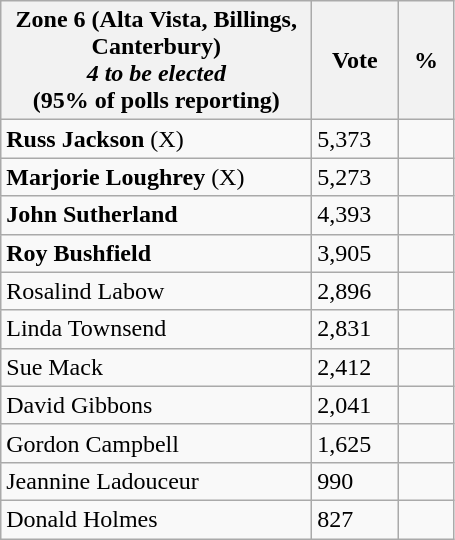<table class="wikitable">
<tr>
<th bgcolor="#DDDDFF" width="200px">Zone 6 (Alta Vista, Billings, Canterbury) <br> <em>4 to be elected</em> <br> (95% of polls reporting)</th>
<th bgcolor="#DDDDFF" width="50px">Vote</th>
<th bgcolor="#DDDDFF" width="30px">%</th>
</tr>
<tr>
<td><strong>Russ Jackson</strong> (X)</td>
<td>5,373</td>
<td></td>
</tr>
<tr>
<td><strong>Marjorie Loughrey</strong> (X)</td>
<td>5,273</td>
<td></td>
</tr>
<tr>
<td><strong>John Sutherland</strong></td>
<td>4,393</td>
<td></td>
</tr>
<tr>
<td><strong>Roy Bushfield</strong></td>
<td>3,905</td>
<td></td>
</tr>
<tr>
<td>Rosalind Labow</td>
<td>2,896</td>
<td></td>
</tr>
<tr>
<td>Linda Townsend</td>
<td>2,831</td>
<td></td>
</tr>
<tr>
<td>Sue Mack</td>
<td>2,412</td>
<td></td>
</tr>
<tr>
<td>David Gibbons</td>
<td>2,041</td>
<td></td>
</tr>
<tr>
<td>Gordon Campbell</td>
<td>1,625</td>
<td></td>
</tr>
<tr>
<td>Jeannine Ladouceur</td>
<td>990</td>
<td></td>
</tr>
<tr>
<td>Donald Holmes</td>
<td>827</td>
<td></td>
</tr>
</table>
